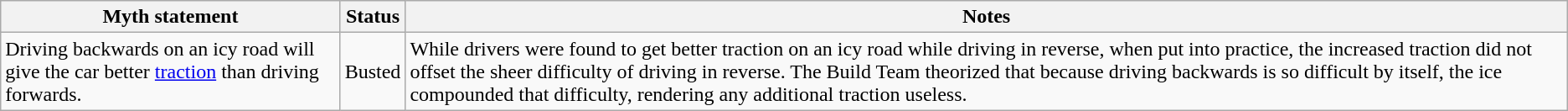<table class="wikitable plainrowheaders">
<tr>
<th>Myth statement</th>
<th>Status</th>
<th>Notes</th>
</tr>
<tr>
<td>Driving backwards on an icy road will give the car better <a href='#'>traction</a> than driving forwards.</td>
<td><span>Busted</span></td>
<td>While drivers were found to get better traction on an icy road while driving in reverse, when put into practice, the increased traction did not offset the sheer difficulty of driving in reverse. The Build Team theorized that because driving backwards is so difficult by itself, the ice compounded that difficulty, rendering any additional traction useless.</td>
</tr>
</table>
